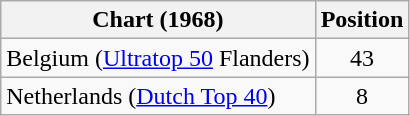<table class="wikitable sortable">
<tr>
<th>Chart (1968)</th>
<th>Position</th>
</tr>
<tr>
<td>Belgium (<a href='#'>Ultratop 50</a> Flanders)</td>
<td align="center">43</td>
</tr>
<tr>
<td>Netherlands (<a href='#'>Dutch Top 40</a>)</td>
<td align="center">8</td>
</tr>
</table>
